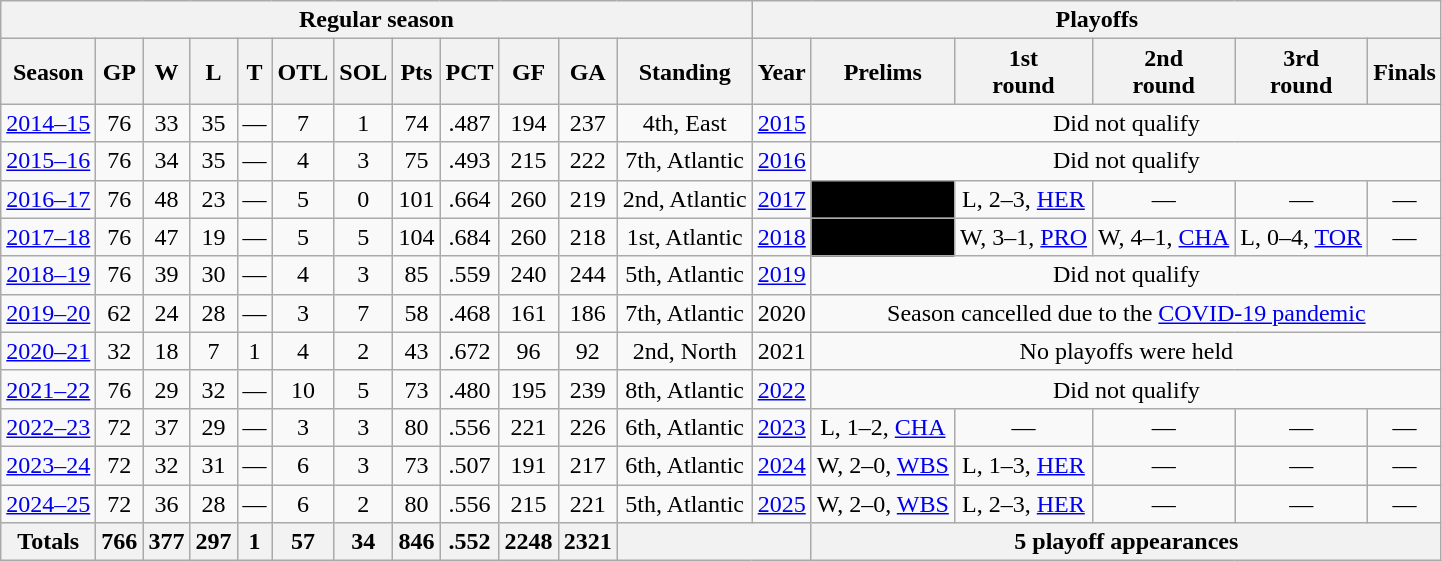<table class="wikitable" style="text-align:center; font-size:100%">
<tr>
<th colspan=12>Regular season</th>
<th colspan=6>Playoffs</th>
</tr>
<tr>
<th>Season</th>
<th>GP</th>
<th>W</th>
<th>L</th>
<th>T</th>
<th>OTL</th>
<th>SOL</th>
<th>Pts</th>
<th>PCT</th>
<th>GF</th>
<th>GA</th>
<th>Standing</th>
<th>Year</th>
<th>Prelims</th>
<th>1st<br>round</th>
<th>2nd<br>round</th>
<th>3rd<br>round</th>
<th>Finals</th>
</tr>
<tr>
<td><a href='#'>2014–15</a></td>
<td>76</td>
<td>33</td>
<td>35</td>
<td>—</td>
<td>7</td>
<td>1</td>
<td>74</td>
<td>.487</td>
<td>194</td>
<td>237</td>
<td>4th, East</td>
<td><a href='#'>2015</a></td>
<td colspan="5">Did not qualify</td>
</tr>
<tr>
<td><a href='#'>2015–16</a></td>
<td>76</td>
<td>34</td>
<td>35</td>
<td>—</td>
<td>4</td>
<td>3</td>
<td>75</td>
<td>.493</td>
<td>215</td>
<td>222</td>
<td>7th, Atlantic</td>
<td><a href='#'>2016</a></td>
<td colspan="5">Did not qualify</td>
</tr>
<tr>
<td><a href='#'>2016–17</a></td>
<td>76</td>
<td>48</td>
<td>23</td>
<td>—</td>
<td>5</td>
<td>0</td>
<td>101</td>
<td>.664</td>
<td>260</td>
<td>219</td>
<td>2nd, Atlantic</td>
<td><a href='#'>2017</a></td>
<td bgcolor=#000000>—</td>
<td>L, 2–3, <a href='#'>HER</a></td>
<td>—</td>
<td>—</td>
<td>—</td>
</tr>
<tr>
<td><a href='#'>2017–18</a></td>
<td>76</td>
<td>47</td>
<td>19</td>
<td>—</td>
<td>5</td>
<td>5</td>
<td>104</td>
<td>.684</td>
<td>260</td>
<td>218</td>
<td>1st, Atlantic</td>
<td><a href='#'>2018</a></td>
<td bgcolor=#000000>—</td>
<td>W, 3–1, <a href='#'>PRO</a></td>
<td>W, 4–1, <a href='#'>CHA</a></td>
<td>L, 0–4, <a href='#'>TOR</a></td>
<td>—</td>
</tr>
<tr>
<td><a href='#'>2018–19</a></td>
<td>76</td>
<td>39</td>
<td>30</td>
<td>—</td>
<td>4</td>
<td>3</td>
<td>85</td>
<td>.559</td>
<td>240</td>
<td>244</td>
<td>5th, Atlantic</td>
<td><a href='#'>2019</a></td>
<td colspan="5">Did not qualify</td>
</tr>
<tr>
<td><a href='#'>2019–20</a></td>
<td>62</td>
<td>24</td>
<td>28</td>
<td>—</td>
<td>3</td>
<td>7</td>
<td>58</td>
<td>.468</td>
<td>161</td>
<td>186</td>
<td>7th, Atlantic</td>
<td>2020</td>
<td colspan="5">Season cancelled due to the <a href='#'>COVID-19 pandemic</a></td>
</tr>
<tr>
<td><a href='#'>2020–21</a></td>
<td>32</td>
<td>18</td>
<td>7</td>
<td>1</td>
<td>4</td>
<td>2</td>
<td>43</td>
<td>.672</td>
<td>96</td>
<td>92</td>
<td>2nd, North</td>
<td>2021</td>
<td colspan="5">No playoffs were held</td>
</tr>
<tr>
<td><a href='#'>2021–22</a></td>
<td>76</td>
<td>29</td>
<td>32</td>
<td>—</td>
<td>10</td>
<td>5</td>
<td>73</td>
<td>.480</td>
<td>195</td>
<td>239</td>
<td>8th, Atlantic</td>
<td><a href='#'>2022</a></td>
<td colspan="5">Did not qualify</td>
</tr>
<tr>
<td><a href='#'>2022–23</a></td>
<td>72</td>
<td>37</td>
<td>29</td>
<td>—</td>
<td>3</td>
<td>3</td>
<td>80</td>
<td>.556</td>
<td>221</td>
<td>226</td>
<td>6th, Atlantic</td>
<td><a href='#'>2023</a></td>
<td>L, 1–2, <a href='#'>CHA</a></td>
<td>—</td>
<td>—</td>
<td>—</td>
<td>—</td>
</tr>
<tr>
<td><a href='#'>2023–24</a></td>
<td>72</td>
<td>32</td>
<td>31</td>
<td>—</td>
<td>6</td>
<td>3</td>
<td>73</td>
<td>.507</td>
<td>191</td>
<td>217</td>
<td>6th, Atlantic</td>
<td><a href='#'>2024</a></td>
<td>W, 2–0, <a href='#'>WBS</a></td>
<td>L, 1–3, <a href='#'>HER</a></td>
<td>—</td>
<td>—</td>
<td>—</td>
</tr>
<tr>
<td><a href='#'>2024–25</a></td>
<td>72</td>
<td>36</td>
<td>28</td>
<td>—</td>
<td>6</td>
<td>2</td>
<td>80</td>
<td>.556</td>
<td>215</td>
<td>221</td>
<td>5th, Atlantic</td>
<td><a href='#'>2025</a></td>
<td>W, 2–0, <a href='#'>WBS</a></td>
<td>L, 2–3, <a href='#'>HER</a></td>
<td>—</td>
<td>—</td>
<td>—</td>
</tr>
<tr style="font-weight:bold;">
<th>Totals</th>
<th>766</th>
<th>377</th>
<th>297</th>
<th>1</th>
<th>57</th>
<th>34</th>
<th>846</th>
<th>.552</th>
<th>2248</th>
<th>2321</th>
<th colspan=2 bgcolor="#A8A8A8"></th>
<th colspan=5>5 playoff appearances</th>
</tr>
</table>
